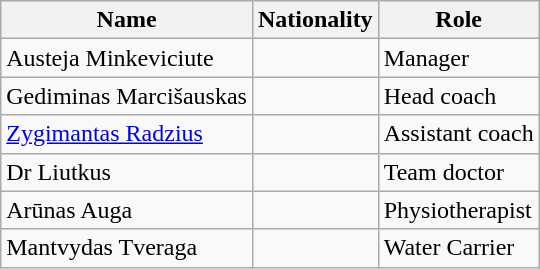<table class="wikitable">
<tr>
<th>Name</th>
<th>Nationality</th>
<th>Role</th>
</tr>
<tr>
<td>Austeja Minkeviciute</td>
<td></td>
<td>Manager</td>
</tr>
<tr>
<td>Gediminas Marcišauskas</td>
<td></td>
<td>Head coach</td>
</tr>
<tr>
<td><a href='#'>Zygimantas Radzius</a></td>
<td></td>
<td>Assistant coach</td>
</tr>
<tr>
<td>Dr Liutkus</td>
<td></td>
<td>Team doctor</td>
</tr>
<tr>
<td>Arūnas Auga</td>
<td></td>
<td>Physiotherapist</td>
</tr>
<tr>
<td>Mantvydas Tveraga</td>
<td></td>
<td>Water Carrier</td>
</tr>
</table>
